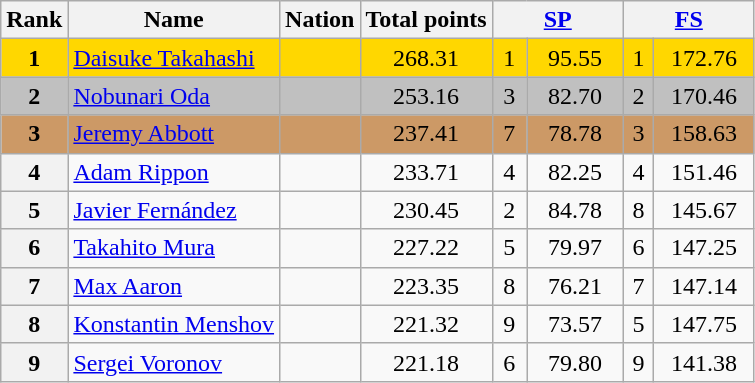<table class="wikitable sortable">
<tr>
<th>Rank</th>
<th>Name</th>
<th>Nation</th>
<th>Total points</th>
<th colspan="2" width="80px"><a href='#'>SP</a></th>
<th colspan="2" width="80px"><a href='#'>FS</a></th>
</tr>
<tr bgcolor="gold">
<td align="center"><strong>1</strong></td>
<td><a href='#'>Daisuke Takahashi</a></td>
<td></td>
<td align="center">268.31</td>
<td align="center">1</td>
<td align="center">95.55</td>
<td align="center">1</td>
<td align="center">172.76</td>
</tr>
<tr bgcolor="silver">
<td align="center"><strong>2</strong></td>
<td><a href='#'>Nobunari Oda</a></td>
<td></td>
<td align="center">253.16</td>
<td align="center">3</td>
<td align="center">82.70</td>
<td align="center">2</td>
<td align="center">170.46</td>
</tr>
<tr bgcolor="cc9966">
<td align="center"><strong>3</strong></td>
<td><a href='#'>Jeremy Abbott</a></td>
<td></td>
<td align="center">237.41</td>
<td align="center">7</td>
<td align="center">78.78</td>
<td align="center">3</td>
<td align="center">158.63</td>
</tr>
<tr>
<th>4</th>
<td><a href='#'>Adam Rippon</a></td>
<td></td>
<td align="center">233.71</td>
<td align="center">4</td>
<td align="center">82.25</td>
<td align="center">4</td>
<td align="center">151.46</td>
</tr>
<tr>
<th>5</th>
<td><a href='#'>Javier Fernández</a></td>
<td></td>
<td align="center">230.45</td>
<td align="center">2</td>
<td align="center">84.78</td>
<td align="center">8</td>
<td align="center">145.67</td>
</tr>
<tr>
<th>6</th>
<td><a href='#'>Takahito Mura</a></td>
<td></td>
<td align="center">227.22</td>
<td align="center">5</td>
<td align="center">79.97</td>
<td align="center">6</td>
<td align="center">147.25</td>
</tr>
<tr>
<th>7</th>
<td><a href='#'>Max Aaron</a></td>
<td></td>
<td align="center">223.35</td>
<td align="center">8</td>
<td align="center">76.21</td>
<td align="center">7</td>
<td align="center">147.14</td>
</tr>
<tr>
<th>8</th>
<td><a href='#'>Konstantin Menshov</a></td>
<td></td>
<td align="center">221.32</td>
<td align="center">9</td>
<td align="center">73.57</td>
<td align="center">5</td>
<td align="center">147.75</td>
</tr>
<tr>
<th>9</th>
<td><a href='#'>Sergei Voronov</a></td>
<td></td>
<td align="center">221.18</td>
<td align="center">6</td>
<td align="center">79.80</td>
<td align="center">9</td>
<td align="center">141.38</td>
</tr>
</table>
